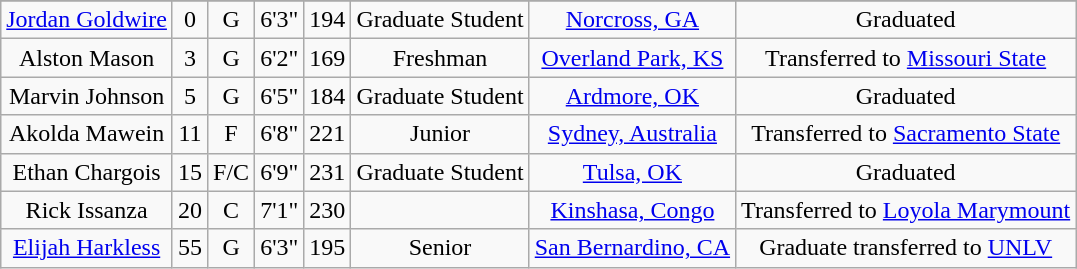<table class="wikitable sortable" style="text-align: center">
<tr align=center>
</tr>
<tr>
<td><a href='#'>Jordan Goldwire</a></td>
<td>0</td>
<td>G</td>
<td>6'3"</td>
<td>194</td>
<td>Graduate Student</td>
<td><a href='#'>Norcross, GA</a></td>
<td>Graduated</td>
</tr>
<tr>
<td>Alston Mason</td>
<td>3</td>
<td>G</td>
<td>6'2"</td>
<td>169</td>
<td>Freshman</td>
<td><a href='#'>Overland Park, KS</a></td>
<td>Transferred to <a href='#'>Missouri State</a></td>
</tr>
<tr>
<td>Marvin Johnson</td>
<td>5</td>
<td>G</td>
<td>6'5"</td>
<td>184</td>
<td>Graduate Student</td>
<td><a href='#'>Ardmore, OK</a></td>
<td>Graduated</td>
</tr>
<tr>
<td>Akolda Mawein</td>
<td>11</td>
<td>F</td>
<td>6'8"</td>
<td>221</td>
<td>Junior</td>
<td><a href='#'>Sydney, Australia</a></td>
<td>Transferred to <a href='#'>Sacramento State</a></td>
</tr>
<tr>
<td>Ethan Chargois</td>
<td>15</td>
<td>F/C</td>
<td>6'9"</td>
<td>231</td>
<td>Graduate Student</td>
<td><a href='#'>Tulsa, OK</a></td>
<td>Graduated</td>
</tr>
<tr>
<td>Rick Issanza</td>
<td>20</td>
<td>C</td>
<td>7'1"</td>
<td>230</td>
<td></td>
<td><a href='#'>Kinshasa, Congo</a></td>
<td>Transferred to <a href='#'>Loyola Marymount</a></td>
</tr>
<tr>
<td><a href='#'>Elijah Harkless</a></td>
<td>55</td>
<td>G</td>
<td>6'3"</td>
<td>195</td>
<td>Senior</td>
<td><a href='#'>San Bernardino, CA</a></td>
<td>Graduate transferred to <a href='#'>UNLV</a></td>
</tr>
</table>
